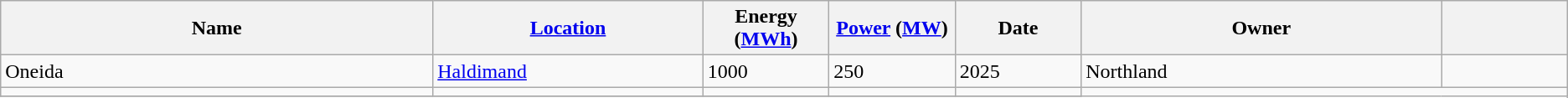<table class="wikitable sortable">
<tr>
<th style="width:24%;">Name</th>
<th style="width:15%;"><a href='#'>Location</a></th>
<th style="width:7%;">Energy (<a href='#'>MWh</a>)</th>
<th style="width:7%;"><a href='#'>Power</a> (<a href='#'>MW</a>)</th>
<th style="width:7%;">Date</th>
<th style="width:20%;">Owner</th>
<th style="width:7%;"></th>
</tr>
<tr>
<td>Oneida</td>
<td><a href='#'>Haldimand</a></td>
<td>1000</td>
<td>250</td>
<td>2025</td>
<td>Northland</td>
<td></td>
</tr>
<tr>
<td></td>
<td></td>
<td></td>
<td></td>
<td></td>
</tr>
<tr>
</tr>
</table>
